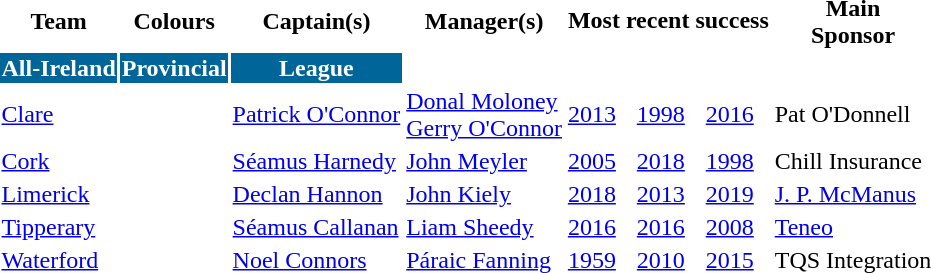<table cellpadding="1">
<tr>
<th rowspan="2">Team</th>
<th rowspan="2">Colours</th>
<th rowspan="2">Captain(s)</th>
<th rowspan="2">Manager(s)</th>
<th colspan="3">Most recent success</th>
<th rowspan="2">Main<br>Sponsor</th>
</tr>
<tr>
</tr>
<tr style="background:#069; color:white;">
<th>All-Ireland</th>
<th>Provincial</th>
<th>League</th>
</tr>
<tr>
<td><a href='#'>Clare</a></td>
<td></td>
<td><a href='#'>Patrick O'Connor</a></td>
<td><a href='#'>Donal Moloney</a><br><a href='#'>Gerry O'Connor</a></td>
<td><a href='#'>2013</a></td>
<td><a href='#'>1998</a></td>
<td><a href='#'>2016</a></td>
<td>Pat O'Donnell</td>
</tr>
<tr>
<td><a href='#'>Cork</a></td>
<td></td>
<td><a href='#'>Séamus Harnedy</a></td>
<td><a href='#'>John Meyler</a></td>
<td><a href='#'>2005</a></td>
<td><a href='#'>2018</a></td>
<td><a href='#'>1998</a></td>
<td>Chill Insurance</td>
</tr>
<tr>
<td><a href='#'>Limerick</a></td>
<td></td>
<td><a href='#'>Declan Hannon</a></td>
<td><a href='#'>John Kiely</a></td>
<td><a href='#'>2018</a></td>
<td><a href='#'>2013</a></td>
<td><a href='#'>2019</a></td>
<td><a href='#'>J. P. McManus</a></td>
</tr>
<tr>
<td><a href='#'>Tipperary</a></td>
<td></td>
<td><a href='#'>Séamus Callanan</a></td>
<td><a href='#'>Liam Sheedy</a></td>
<td><a href='#'>2016</a></td>
<td><a href='#'>2016</a></td>
<td><a href='#'>2008</a></td>
<td><a href='#'>Teneo</a></td>
</tr>
<tr>
<td><a href='#'>Waterford</a></td>
<td></td>
<td><a href='#'>Noel Connors</a></td>
<td><a href='#'>Páraic Fanning</a></td>
<td><a href='#'>1959</a></td>
<td><a href='#'>2010</a></td>
<td><a href='#'>2015</a></td>
<td>TQS Integration</td>
</tr>
<tr>
</tr>
</table>
